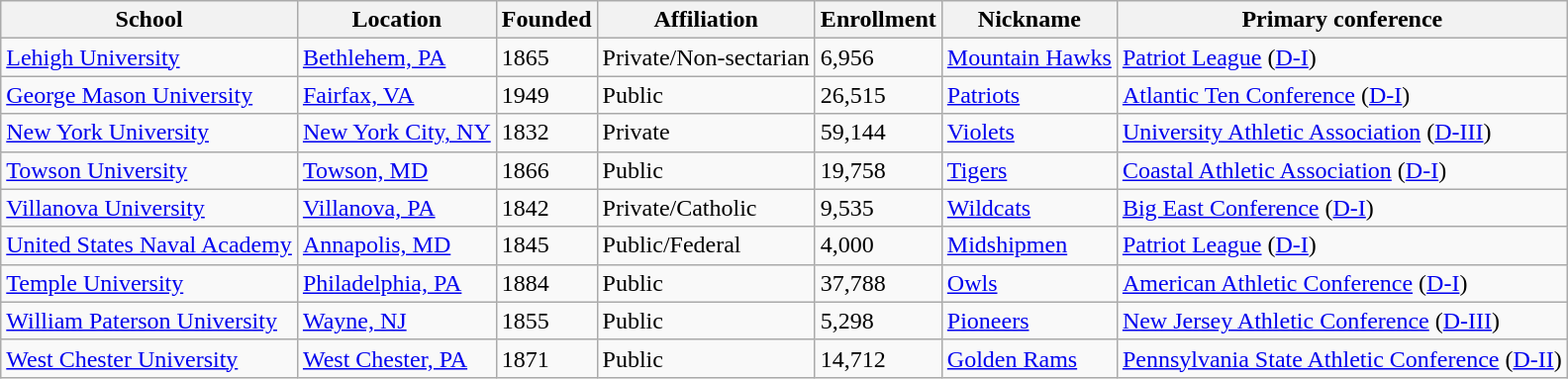<table class="wikitable sortable">
<tr>
<th>School</th>
<th>Location</th>
<th>Founded</th>
<th>Affiliation</th>
<th>Enrollment</th>
<th>Nickname</th>
<th>Primary conference</th>
</tr>
<tr>
<td><a href='#'>Lehigh University</a></td>
<td><a href='#'>Bethlehem, PA</a></td>
<td>1865</td>
<td>Private/Non-sectarian</td>
<td>6,956</td>
<td><a href='#'>Mountain Hawks</a></td>
<td><a href='#'>Patriot League</a> (<a href='#'>D-I</a>)</td>
</tr>
<tr>
<td><a href='#'>George Mason University</a></td>
<td><a href='#'>Fairfax, VA</a></td>
<td>1949</td>
<td>Public</td>
<td>26,515</td>
<td><a href='#'>Patriots</a></td>
<td><a href='#'>Atlantic Ten Conference</a> (<a href='#'>D-I</a>)</td>
</tr>
<tr>
<td><a href='#'>New York University</a></td>
<td><a href='#'>New York City, NY</a></td>
<td>1832</td>
<td>Private</td>
<td>59,144</td>
<td><a href='#'>Violets</a></td>
<td><a href='#'>University Athletic Association</a> (<a href='#'>D-III</a>)</td>
</tr>
<tr>
<td><a href='#'>Towson University</a></td>
<td><a href='#'>Towson, MD</a></td>
<td>1866</td>
<td>Public</td>
<td>19,758</td>
<td><a href='#'>Tigers</a></td>
<td><a href='#'>Coastal Athletic Association</a> (<a href='#'>D-I</a>)</td>
</tr>
<tr>
<td><a href='#'>Villanova University</a></td>
<td><a href='#'>Villanova, PA</a></td>
<td>1842</td>
<td>Private/Catholic</td>
<td>9,535</td>
<td><a href='#'>Wildcats</a></td>
<td><a href='#'>Big East Conference</a> (<a href='#'>D-I</a>)</td>
</tr>
<tr>
<td><a href='#'>United States Naval Academy</a></td>
<td><a href='#'>Annapolis, MD</a></td>
<td>1845</td>
<td>Public/Federal</td>
<td>4,000</td>
<td><a href='#'>Midshipmen</a></td>
<td><a href='#'>Patriot League</a> (<a href='#'>D-I</a>)</td>
</tr>
<tr>
<td><a href='#'>Temple University</a></td>
<td><a href='#'>Philadelphia, PA</a></td>
<td>1884</td>
<td>Public</td>
<td>37,788</td>
<td><a href='#'>Owls</a></td>
<td><a href='#'>American Athletic Conference</a> (<a href='#'>D-I</a>)</td>
</tr>
<tr>
<td><a href='#'>William Paterson University</a></td>
<td><a href='#'>Wayne, NJ</a></td>
<td>1855</td>
<td>Public</td>
<td>5,298</td>
<td><a href='#'>Pioneers</a></td>
<td><a href='#'>New Jersey Athletic Conference</a> (<a href='#'>D-III</a>)</td>
</tr>
<tr>
<td><a href='#'>West Chester University</a></td>
<td><a href='#'>West Chester, PA</a></td>
<td>1871</td>
<td>Public</td>
<td>14,712</td>
<td><a href='#'>Golden Rams</a></td>
<td><a href='#'>Pennsylvania State Athletic Conference</a> (<a href='#'>D-II</a>)</td>
</tr>
</table>
